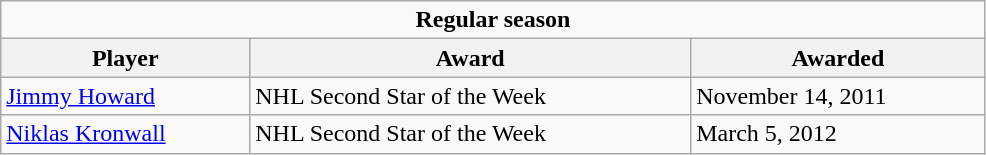<table class="wikitable" style="width:52%;">
<tr>
<td colspan="10" style="text-align:center;"><strong>Regular season</strong></td>
</tr>
<tr>
<th>Player</th>
<th>Award</th>
<th>Awarded</th>
</tr>
<tr>
<td><a href='#'>Jimmy Howard</a></td>
<td>NHL Second Star of the Week</td>
<td>November 14, 2011</td>
</tr>
<tr>
<td><a href='#'>Niklas Kronwall</a></td>
<td>NHL Second Star of the Week</td>
<td>March 5, 2012</td>
</tr>
</table>
